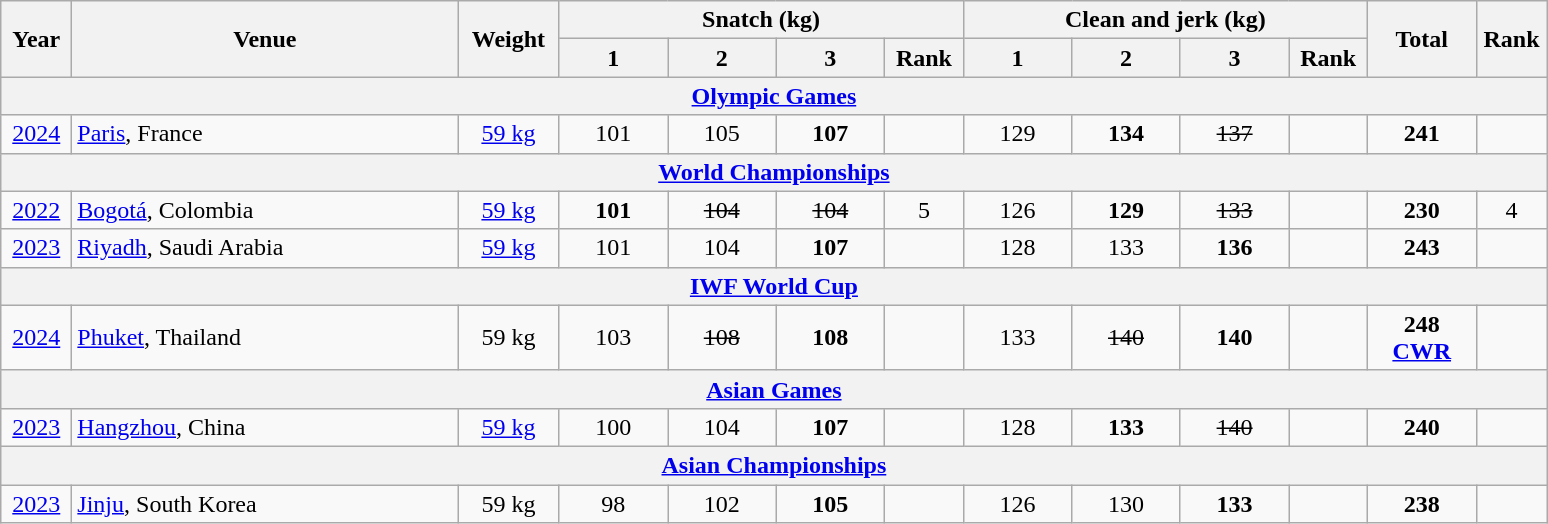<table class="wikitable" style="text-align:center;">
<tr>
<th rowspan=2 width=40>Year</th>
<th rowspan=2 width=250>Venue</th>
<th rowspan=2 width=60>Weight</th>
<th colspan=4>Snatch (kg)</th>
<th colspan=4>Clean and jerk (kg)</th>
<th rowspan=2 width=65>Total</th>
<th rowspan=2 width=40>Rank</th>
</tr>
<tr>
<th width=65>1</th>
<th width=65>2</th>
<th width=65>3</th>
<th width=45>Rank</th>
<th width=65>1</th>
<th width=65>2</th>
<th width=65>3</th>
<th width=45>Rank</th>
</tr>
<tr>
<th colspan=13><a href='#'>Olympic Games</a></th>
</tr>
<tr>
<td><a href='#'>2024</a></td>
<td align=left><a href='#'>Paris</a>, France</td>
<td><a href='#'>59 kg</a></td>
<td>101</td>
<td>105</td>
<td><strong>107</strong> </td>
<td></td>
<td>129</td>
<td><strong>134</strong> </td>
<td><s>137</s></td>
<td></td>
<td><strong>241</strong> </td>
<td></td>
</tr>
<tr>
<th colspan=13><a href='#'>World Championships</a></th>
</tr>
<tr>
<td><a href='#'>2022</a></td>
<td align=left><a href='#'>Bogotá</a>, Colombia</td>
<td><a href='#'>59 kg</a></td>
<td><strong>101</strong></td>
<td><s>104</s></td>
<td><s>104</s></td>
<td>5</td>
<td>126</td>
<td><strong>129</strong></td>
<td><s>133</s></td>
<td></td>
<td><strong>230</strong></td>
<td>4</td>
</tr>
<tr>
<td><a href='#'>2023</a></td>
<td align=left><a href='#'>Riyadh</a>, Saudi Arabia</td>
<td><a href='#'>59 kg</a></td>
<td>101</td>
<td>104</td>
<td><strong>107</strong></td>
<td></td>
<td>128</td>
<td>133</td>
<td><strong>136</strong></td>
<td></td>
<td><strong>243</strong></td>
<td></td>
</tr>
<tr>
<th colspan=13><a href='#'>IWF World Cup</a></th>
</tr>
<tr>
<td><a href='#'>2024</a></td>
<td align=left><a href='#'>Phuket</a>, Thailand</td>
<td>59 kg</td>
<td>103</td>
<td><s>108</s></td>
<td><strong>108</strong></td>
<td></td>
<td>133</td>
<td><s>140</s></td>
<td><strong>140</strong></td>
<td></td>
<td><strong>248 <a href='#'>CWR</a></strong></td>
<td></td>
</tr>
<tr>
<th colspan=13><a href='#'>Asian Games</a></th>
</tr>
<tr>
<td><a href='#'>2023</a></td>
<td align=left><a href='#'>Hangzhou</a>, China</td>
<td><a href='#'>59 kg</a></td>
<td>100</td>
<td>104</td>
<td><strong>107</strong></td>
<td></td>
<td>128</td>
<td><strong>133</strong></td>
<td><s>140</s></td>
<td></td>
<td><strong>240</strong></td>
<td></td>
</tr>
<tr>
<th colspan=13><a href='#'>Asian Championships</a></th>
</tr>
<tr>
<td><a href='#'>2023</a></td>
<td align=left><a href='#'>Jinju</a>, South Korea</td>
<td>59 kg</td>
<td>98</td>
<td>102</td>
<td><strong>105</strong></td>
<td></td>
<td>126</td>
<td>130</td>
<td><strong>133</strong></td>
<td></td>
<td><strong>238</strong></td>
<td></td>
</tr>
</table>
